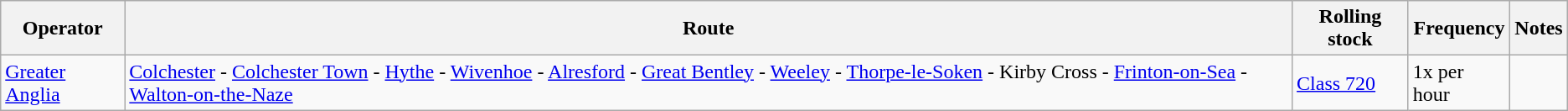<table class="wikitable vatop">
<tr>
<th>Operator</th>
<th>Route</th>
<th>Rolling stock</th>
<th>Frequency</th>
<th>Notes</th>
</tr>
<tr>
<td><a href='#'>Greater Anglia</a></td>
<td><a href='#'>Colchester</a> - <a href='#'>Colchester Town</a> - <a href='#'>Hythe</a> - <a href='#'>Wivenhoe</a> - <a href='#'>Alresford</a> - <a href='#'>Great Bentley</a> - <a href='#'>Weeley</a> - <a href='#'>Thorpe-le-Soken</a> - Kirby Cross - <a href='#'>Frinton-on-Sea</a> - <a href='#'>Walton-on-the-Naze</a></td>
<td><a href='#'>Class 720</a></td>
<td>1x per hour</td>
<td></td>
</tr>
</table>
